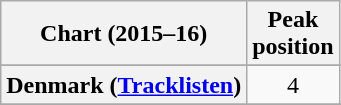<table class="wikitable plainrowheaders sortable" style="text-align:center;">
<tr>
<th scope="col">Chart (2015–16)</th>
<th scope="col">Peak<br> position</th>
</tr>
<tr>
</tr>
<tr>
</tr>
<tr>
</tr>
<tr>
</tr>
<tr>
<th scope="row">Denmark (<a href='#'>Tracklisten</a>)</th>
<td>4</td>
</tr>
<tr>
</tr>
<tr>
</tr>
<tr>
</tr>
<tr>
</tr>
<tr>
</tr>
</table>
